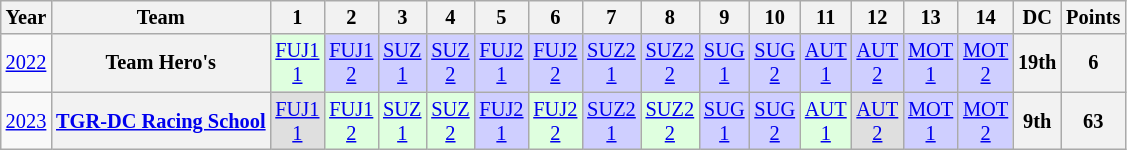<table class="wikitable" style="text-align:center; font-size:85%">
<tr>
<th>Year</th>
<th>Team</th>
<th>1</th>
<th>2</th>
<th>3</th>
<th>4</th>
<th>5</th>
<th>6</th>
<th>7</th>
<th>8</th>
<th>9</th>
<th>10</th>
<th>11</th>
<th>12</th>
<th>13</th>
<th>14</th>
<th>DC</th>
<th>Points</th>
</tr>
<tr>
<td><a href='#'>2022</a></td>
<th>Team Hero's</th>
<td style="background:#dfffdf;"><a href='#'>FUJ1<br>1</a><br></td>
<td style="background:#cfcfff;"><a href='#'>FUJ1<br>2</a><br></td>
<td style="background:#cfcfff;"><a href='#'>SUZ<br>1</a><br></td>
<td style="background:#cfcfff;"><a href='#'>SUZ<br>2</a><br></td>
<td style="background:#cfcfff;"><a href='#'>FUJ2<br>1</a><br></td>
<td style="background:#cfcfff;"><a href='#'>FUJ2<br>2</a><br></td>
<td style="background:#cfcfff;"><a href='#'>SUZ2<br>1</a><br></td>
<td style="background:#cfcfff;"><a href='#'>SUZ2<br>2</a><br></td>
<td style="background:#cfcfff;"><a href='#'>SUG<br>1</a><br></td>
<td style="background:#cfcfff;"><a href='#'>SUG<br>2</a><br></td>
<td style="background:#cfcfff;"><a href='#'>AUT<br>1</a><br></td>
<td style="background:#cfcfff;"><a href='#'>AUT<br>2</a><br></td>
<td style="background:#cfcfff;"><a href='#'>MOT<br>1</a><br></td>
<td style="background:#cfcfff;"><a href='#'>MOT<br>2</a><br></td>
<th>19th</th>
<th>6</th>
</tr>
<tr>
<td><a href='#'>2023</a></td>
<th nowrap><a href='#'>TGR-DC Racing School</a></th>
<td style="background:#dfdfdf;"><a href='#'>FUJ1<br>1</a><br></td>
<td style="background:#dfffdf;"><a href='#'>FUJ1<br>2</a><br></td>
<td style="background:#dfffdf;"><a href='#'>SUZ<br>1</a><br></td>
<td style="background:#dfffdf;"><a href='#'>SUZ<br>2</a><br></td>
<td style="background:#cfcfff;"><a href='#'>FUJ2<br>1</a><br></td>
<td style="background:#dfffdf;"><a href='#'>FUJ2<br>2</a><br></td>
<td style="background:#cfcfff;"><a href='#'>SUZ2<br>1</a><br></td>
<td style="background:#dfffdf;"><a href='#'>SUZ2<br>2</a><br></td>
<td style="background:#cfcfff;"><a href='#'>SUG<br>1</a><br></td>
<td style="background:#cfcfff;"><a href='#'>SUG<br>2</a><br></td>
<td style="background:#dfffdf;"><a href='#'>AUT<br>1</a><br></td>
<td style="background:#dfdfdf;"><a href='#'>AUT<br>2</a><br></td>
<td style="background:#cfcfff;"><a href='#'>MOT<br>1</a><br></td>
<td style="background:#cfcfff;"><a href='#'>MOT<br>2</a><br></td>
<th>9th</th>
<th>63</th>
</tr>
</table>
